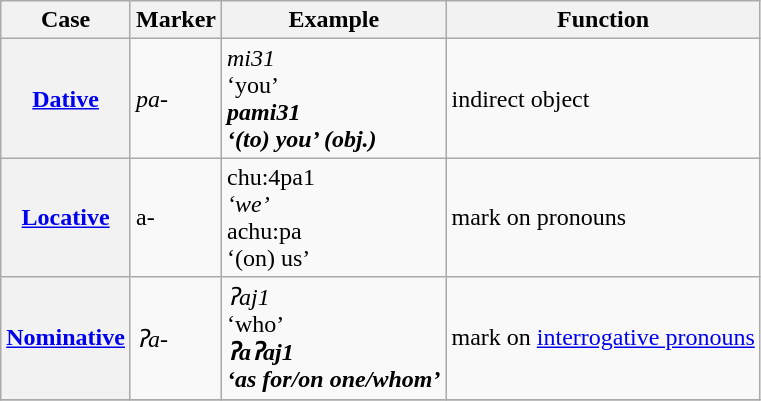<table class="wikitable">
<tr>
<th>Case</th>
<th>Marker</th>
<th>Example</th>
<th>Function</th>
</tr>
<tr>
<th><a href='#'>Dative</a></th>
<td><em>pa-</em></td>
<td><em>mi31</em><br>‘you’<br><strong><em>pa<strong>mi31<em><br>‘(to) you’ (obj.)</td>
<td>indirect object</td>
</tr>
<tr>
<th><a href='#'>Locative</a></th>
<td></em>a-<em></td>
<td></em>chu:4pa1<em><br>‘we’<br></em></strong>a</strong>chu:pa</em><br>‘(on) us’</td>
<td>mark on pronouns</td>
</tr>
<tr>
<th><a href='#'>Nominative</a></th>
<td><em>ʔa-</em></td>
<td><em>ʔaj1</em><br>‘who’<br><strong><em>ʔa<strong>ʔaj1<em><br>‘as for/on one/whom’</td>
<td>mark on <a href='#'>interrogative pronouns</a></td>
</tr>
<tr>
</tr>
</table>
